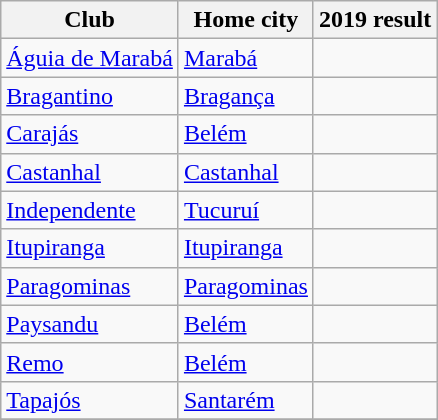<table class="wikitable sortable">
<tr>
<th>Club</th>
<th>Home city</th>
<th>2019 result</th>
</tr>
<tr>
<td><a href='#'>Águia de Marabá</a></td>
<td><a href='#'>Marabá</a></td>
<td></td>
</tr>
<tr>
<td><a href='#'>Bragantino</a></td>
<td><a href='#'>Bragança</a></td>
<td></td>
</tr>
<tr>
<td><a href='#'>Carajás</a></td>
<td><a href='#'>Belém</a></td>
<td></td>
</tr>
<tr>
<td><a href='#'>Castanhal</a></td>
<td><a href='#'>Castanhal</a></td>
<td></td>
</tr>
<tr>
<td><a href='#'>Independente</a></td>
<td><a href='#'>Tucuruí</a></td>
<td></td>
</tr>
<tr>
<td><a href='#'>Itupiranga</a></td>
<td><a href='#'>Itupiranga</a></td>
<td></td>
</tr>
<tr>
<td><a href='#'>Paragominas</a></td>
<td><a href='#'>Paragominas</a></td>
<td></td>
</tr>
<tr>
<td><a href='#'>Paysandu</a></td>
<td><a href='#'>Belém</a></td>
<td></td>
</tr>
<tr>
<td><a href='#'>Remo</a></td>
<td><a href='#'>Belém</a></td>
<td></td>
</tr>
<tr>
<td><a href='#'>Tapajós</a></td>
<td><a href='#'>Santarém</a></td>
<td></td>
</tr>
<tr>
</tr>
</table>
